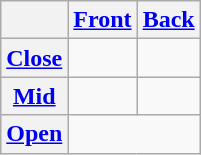<table class="wikitable" style="text-align:center;">
<tr>
<th></th>
<th><a href='#'>Front</a></th>
<th><a href='#'>Back</a></th>
</tr>
<tr>
<th><a href='#'>Close</a></th>
<td></td>
<td></td>
</tr>
<tr>
<th><a href='#'>Mid</a></th>
<td></td>
<td></td>
</tr>
<tr>
<th><a href='#'>Open</a></th>
<td colspan="2"></td>
</tr>
</table>
